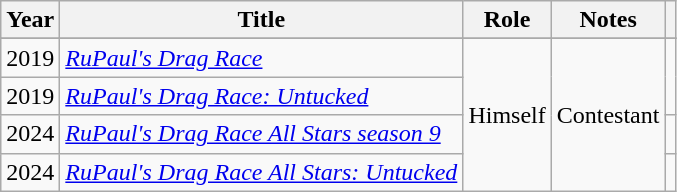<table class="wikitable">
<tr>
<th>Year</th>
<th>Title</th>
<th>Role</th>
<th>Notes</th>
<th style="text-align: center;" class="unsortable"></th>
</tr>
<tr>
</tr>
<tr>
<td>2019</td>
<td><em><a href='#'>RuPaul's Drag Race</a></em></td>
<td rowspan="6">Himself</td>
<td rowspan="4">Contestant</td>
<td rowspan="2" style="text-align: center;"></td>
</tr>
<tr>
<td>2019</td>
<td><em><a href='#'>RuPaul's Drag Race: Untucked</a></em></td>
</tr>
<tr>
<td>2024</td>
<td><em><a href='#'>RuPaul's Drag Race All Stars season 9</a></em></td>
</tr>
<tr>
<td>2024</td>
<td><em><a href='#'>RuPaul's Drag Race All Stars: Untucked</a></em></td>
<td></td>
</tr>
</table>
